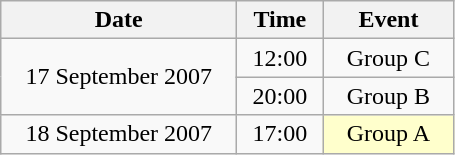<table class = "wikitable" style="text-align:center;">
<tr>
<th width=150>Date</th>
<th width=50>Time</th>
<th width=80>Event</th>
</tr>
<tr>
<td rowspan=2>17 September 2007</td>
<td>12:00</td>
<td>Group C</td>
</tr>
<tr>
<td>20:00</td>
<td>Group B</td>
</tr>
<tr>
<td>18 September 2007</td>
<td>17:00</td>
<td bgcolor=ffffcc>Group A</td>
</tr>
</table>
